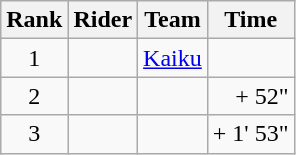<table class="wikitable">
<tr>
<th scope="col">Rank</th>
<th scope="col">Rider</th>
<th scope="col">Team</th>
<th scope="col">Time</th>
</tr>
<tr>
<td style="text-align:center;">1</td>
<td></td>
<td><a href='#'>Kaiku</a></td>
<td style="text-align:right;"></td>
</tr>
<tr>
<td style="text-align:center;">2</td>
<td></td>
<td></td>
<td style="text-align:right;">+ 52"</td>
</tr>
<tr>
<td style="text-align:center;">3</td>
<td></td>
<td></td>
<td style="text-align:right;">+ 1' 53"</td>
</tr>
</table>
